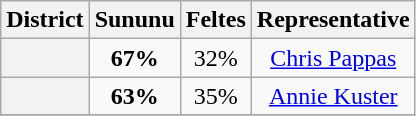<table class=wikitable>
<tr>
<th>District</th>
<th>Sununu</th>
<th>Feltes</th>
<th>Representative</th>
</tr>
<tr align=center>
<th></th>
<td><strong>67%</strong></td>
<td>32%</td>
<td><a href='#'>Chris Pappas</a></td>
</tr>
<tr align=center>
<th></th>
<td><strong>63%</strong></td>
<td>35%</td>
<td><a href='#'>Annie Kuster</a></td>
</tr>
<tr align=center>
</tr>
</table>
